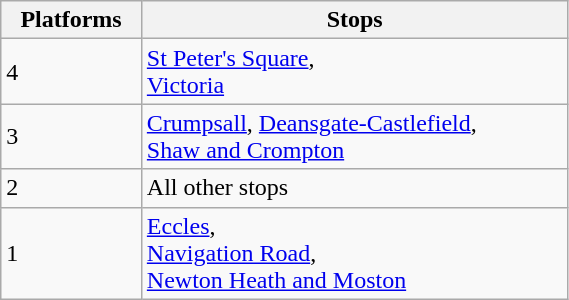<table class="wikitable sortable plainrowheaders" width="30%">
<tr>
<th class="sortable" scope=col>Platforms</th>
<th scope=col>Stops</th>
</tr>
<tr>
<td>4</td>
<td><a href='#'>St Peter's Square</a>,<br><a href='#'>Victoria</a></td>
</tr>
<tr>
<td>3</td>
<td><a href='#'>Crumpsall</a>, <a href='#'>Deansgate-Castlefield</a>,<br><a href='#'>Shaw and Crompton</a></td>
</tr>
<tr>
<td>2</td>
<td>All other stops</td>
</tr>
<tr>
<td>1</td>
<td><a href='#'>Eccles</a>,<br><a href='#'>Navigation Road</a>,<br><a href='#'>Newton Heath and Moston</a></td>
</tr>
</table>
